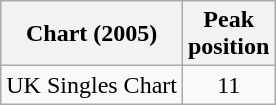<table class="wikitable sortable">
<tr>
<th>Chart (2005)</th>
<th>Peak<br>position</th>
</tr>
<tr>
<td align="left">UK Singles Chart</td>
<td style="text-align:center;">11</td>
</tr>
</table>
